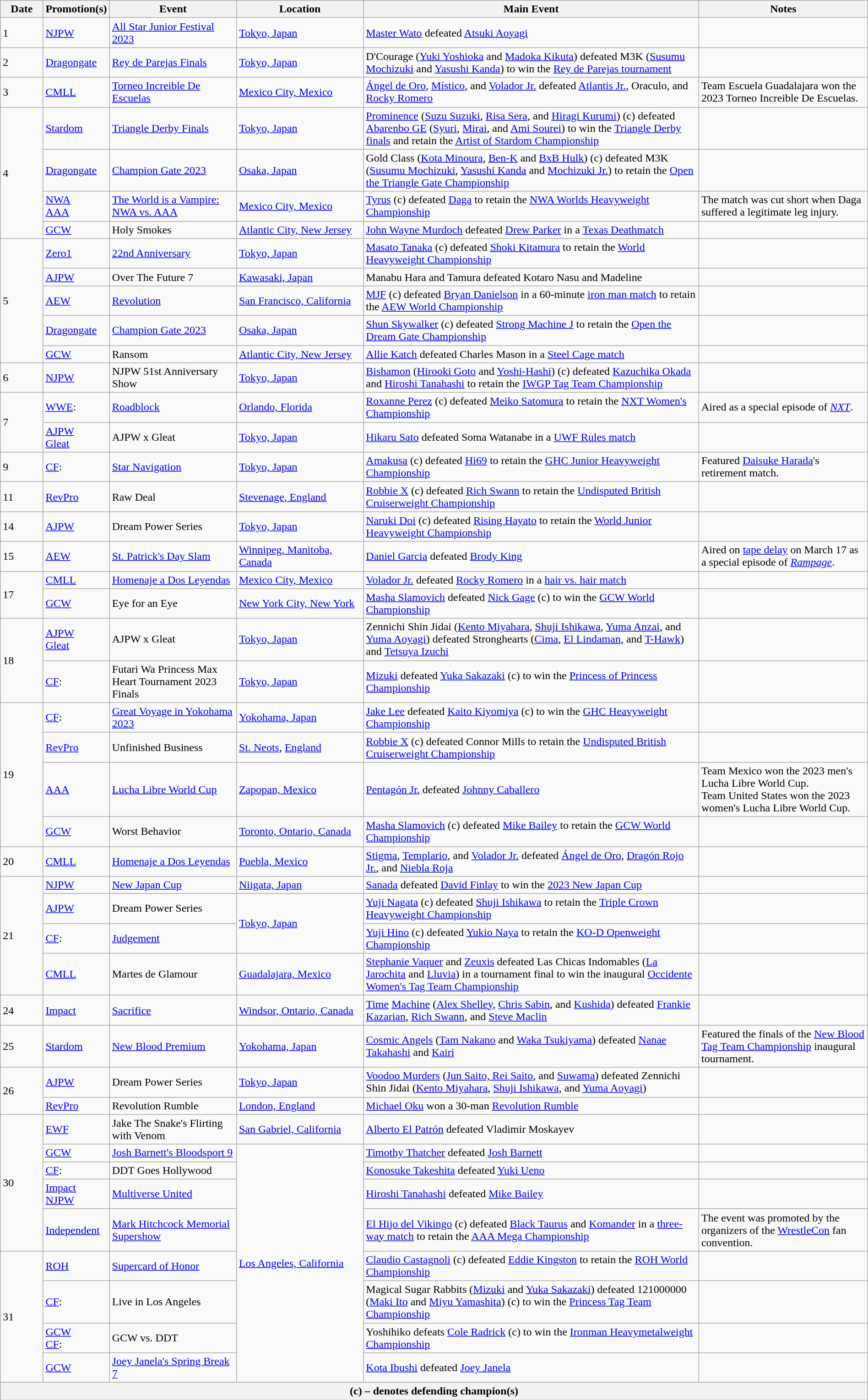<table class="wikitable" style="width:100%;">
<tr>
<th width="5%">Date</th>
<th width="5%">Promotion(s)</th>
<th style="width:15%;">Event</th>
<th style="width:15%;">Location</th>
<th style="width:40%;">Main Event</th>
<th style="width:20%;">Notes</th>
</tr>
<tr>
<td>1</td>
<td><a href='#'>NJPW</a></td>
<td><a href='#'>All Star Junior Festival 2023</a></td>
<td><a href='#'>Tokyo, Japan</a></td>
<td><a href='#'>Master Wato</a> defeated <a href='#'>Atsuki Aoyagi</a></td>
<td></td>
</tr>
<tr>
<td>2</td>
<td><a href='#'>Dragongate</a></td>
<td><a href='#'>Rey de Parejas Finals</a></td>
<td><a href='#'>Tokyo, Japan</a></td>
<td>D'Courage (<a href='#'>Yuki Yoshioka</a> and <a href='#'>Madoka Kikuta</a>) defeated M3K (<a href='#'>Susumu Mochizuki</a> and <a href='#'>Yasushi Kanda</a>) to win the <a href='#'>Rey de Parejas tournament</a></td>
<td></td>
</tr>
<tr>
<td>3</td>
<td><a href='#'>CMLL</a></td>
<td><a href='#'>Torneo Increible De Escuelas</a><br></td>
<td><a href='#'>Mexico City, Mexico</a></td>
<td><a href='#'>Ángel de Oro</a>, <a href='#'>Místico</a>, and <a href='#'>Volador Jr.</a> defeated <a href='#'>Atlantis Jr.</a>, Oraculo, and <a href='#'>Rocky Romero</a></td>
<td>Team Escuela Guadalajara won the 2023 Torneo Increible De Escuelas.</td>
</tr>
<tr>
<td rowspan="4">4</td>
<td><a href='#'>Stardom</a></td>
<td><a href='#'>Triangle Derby Finals</a></td>
<td><a href='#'>Tokyo, Japan</a></td>
<td><a href='#'>Prominence</a> (<a href='#'>Suzu Suzuki</a>, <a href='#'>Risa Sera</a>, and <a href='#'>Hiragi Kurumi</a>) (c) defeated <a href='#'>Abarenbo GE</a> (<a href='#'>Syuri</a>, <a href='#'>Mirai</a>, and <a href='#'>Ami Sourei</a>) to win the <a href='#'>Triangle Derby finals</a> and retain the <a href='#'>Artist of Stardom Championship</a></td>
<td></td>
</tr>
<tr>
<td><a href='#'>Dragongate</a></td>
<td><a href='#'>Champion Gate 2023</a><br></td>
<td><a href='#'>Osaka, Japan</a></td>
<td>Gold Class (<a href='#'>Kota Minoura</a>, <a href='#'>Ben-K</a> and <a href='#'>BxB Hulk</a>) (c) defeated M3K (<a href='#'>Susumu Mochizuki</a>, <a href='#'>Yasushi Kanda</a> and <a href='#'>Mochizuki Jr.</a>) to retain the <a href='#'>Open the Triangle Gate Championship</a></td>
<td></td>
</tr>
<tr>
<td><a href='#'>NWA</a><br><a href='#'>AAA</a></td>
<td><a href='#'>The World is a Vampire: NWA vs. AAA</a></td>
<td><a href='#'>Mexico City, Mexico</a></td>
<td><a href='#'>Tyrus</a> (c) defeated <a href='#'>Daga</a> to retain the <a href='#'>NWA Worlds Heavyweight Championship</a></td>
<td>The match was cut short when Daga suffered a legitimate leg injury.</td>
</tr>
<tr>
<td><a href='#'>GCW</a></td>
<td>Holy Smokes</td>
<td><a href='#'>Atlantic City, New Jersey</a></td>
<td><a href='#'>John Wayne Murdoch</a> defeated <a href='#'>Drew Parker</a> in a <a href='#'>Texas Deathmatch</a></td>
<td></td>
</tr>
<tr>
<td rowspan="5">5</td>
<td><a href='#'>Zero1</a></td>
<td><a href='#'>22nd Anniversary</a></td>
<td><a href='#'>Tokyo, Japan</a></td>
<td><a href='#'>Masato Tanaka</a> (c) defeated <a href='#'>Shoki Kitamura</a> to retain the <a href='#'>World Heavyweight Championship</a></td>
<td></td>
</tr>
<tr>
<td><a href='#'>AJPW</a></td>
<td>Over The Future 7</td>
<td><a href='#'>Kawasaki, Japan</a></td>
<td>Manabu Hara and Tamura defeated Kotaro Nasu and Madeline</td>
<td></td>
</tr>
<tr>
<td><a href='#'>AEW</a></td>
<td><a href='#'>Revolution</a></td>
<td><a href='#'>San Francisco, California</a></td>
<td><a href='#'>MJF</a> (c) defeated <a href='#'>Bryan Danielson</a> in a 60-minute <a href='#'>iron man match</a> to retain the <a href='#'>AEW World Championship</a></td>
<td></td>
</tr>
<tr>
<td><a href='#'>Dragongate</a></td>
<td><a href='#'>Champion Gate 2023</a><br></td>
<td><a href='#'>Osaka, Japan</a></td>
<td><a href='#'>Shun Skywalker</a> (c) defeated <a href='#'>Strong Machine J</a> to retain the <a href='#'>Open the Dream Gate Championship</a></td>
<td></td>
</tr>
<tr>
<td><a href='#'>GCW</a></td>
<td>Ransom</td>
<td><a href='#'>Atlantic City, New Jersey</a></td>
<td><a href='#'>Allie Katch</a> defeated Charles Mason in a <a href='#'>Steel Cage match</a></td>
<td></td>
</tr>
<tr>
<td>6</td>
<td><a href='#'>NJPW</a></td>
<td>NJPW 51st Anniversary Show</td>
<td><a href='#'>Tokyo, Japan</a></td>
<td><a href='#'>Bishamon</a> (<a href='#'>Hirooki Goto</a> and <a href='#'>Yoshi-Hashi</a>) (c) defeated <a href='#'>Kazuchika Okada</a> and <a href='#'>Hiroshi Tanahashi</a> to retain the <a href='#'>IWGP Tag Team Championship</a></td>
<td></td>
</tr>
<tr>
<td rowspan=2>7</td>
<td><a href='#'>WWE</a>:</td>
<td><a href='#'>Roadblock</a></td>
<td><a href='#'>Orlando, Florida</a></td>
<td><a href='#'>Roxanne Perez</a> (c) defeated <a href='#'>Meiko Satomura</a> to retain the <a href='#'>NXT Women's Championship</a></td>
<td>Aired as a special episode of <em><a href='#'>NXT</a></em>.</td>
</tr>
<tr>
<td><a href='#'>AJPW</a><br><a href='#'>Gleat</a></td>
<td>AJPW x Gleat <br></td>
<td><a href='#'>Tokyo, Japan</a></td>
<td><a href='#'>Hikaru Sato</a> defeated Soma Watanabe in a <a href='#'>UWF Rules match</a></td>
<td></td>
</tr>
<tr>
<td>9</td>
<td><a href='#'>CF</a>:</td>
<td><a href='#'>Star Navigation</a><br></td>
<td><a href='#'>Tokyo, Japan</a></td>
<td><a href='#'>Amakusa</a> (c) defeated <a href='#'>Hi69</a> to retain the <a href='#'>GHC Junior Heavyweight Championship</a></td>
<td>Featured <a href='#'>Daisuke Harada</a>'s retirement match.</td>
</tr>
<tr>
<td>11</td>
<td><a href='#'>RevPro</a></td>
<td>Raw Deal</td>
<td><a href='#'>Stevenage, England</a></td>
<td><a href='#'>Robbie X</a> (c) defeated <a href='#'>Rich Swann</a> to retain the <a href='#'>Undisputed British Cruiserweight Championship</a></td>
<td></td>
</tr>
<tr>
<td>14</td>
<td><a href='#'>AJPW</a></td>
<td>Dream Power Series<br></td>
<td><a href='#'>Tokyo, Japan</a></td>
<td><a href='#'>Naruki Doi</a> (c) defeated <a href='#'>Rising Hayato</a> to retain the <a href='#'>World Junior Heavyweight Championship</a></td>
<td></td>
</tr>
<tr>
<td>15</td>
<td><a href='#'>AEW</a></td>
<td><a href='#'>St. Patrick's Day Slam</a></td>
<td><a href='#'>Winnipeg, Manitoba, Canada</a></td>
<td><a href='#'>Daniel Garcia</a> defeated <a href='#'>Brody King</a></td>
<td>Aired on <a href='#'>tape delay</a> on March 17 as a special episode of <em><a href='#'>Rampage</a></em>.</td>
</tr>
<tr>
<td rowspan="2">17</td>
<td><a href='#'>CMLL</a></td>
<td><a href='#'>Homenaje a Dos Leyendas</a><br></td>
<td><a href='#'>Mexico City, Mexico</a></td>
<td><a href='#'>Volador Jr.</a> defeated <a href='#'>Rocky Romero</a> in a <a href='#'>hair vs. hair match</a></td>
<td></td>
</tr>
<tr>
<td><a href='#'>GCW</a></td>
<td>Eye for an Eye</td>
<td><a href='#'>New York City, New York</a></td>
<td><a href='#'>Masha Slamovich</a> defeated <a href='#'>Nick Gage</a> (c) to win the <a href='#'>GCW World Championship</a></td>
</tr>
<tr>
<td rowspan=2>18</td>
<td><a href='#'>AJPW</a><br><a href='#'>Gleat</a></td>
<td>AJPW x Gleat <br></td>
<td><a href='#'>Tokyo, Japan</a></td>
<td>Zennichi Shin Jidai (<a href='#'>Kento Miyahara</a>, <a href='#'>Shuji Ishikawa</a>, <a href='#'>Yuma Anzai</a>, and <a href='#'>Yuma Aoyagi</a>) defeated Stronghearts (<a href='#'>Cima</a>, <a href='#'>El Lindaman</a>, and <a href='#'>T-Hawk</a>) and <a href='#'>Tetsuya Izuchi</a></td>
<td></td>
</tr>
<tr>
<td><a href='#'>CF</a>:</td>
<td>Futari Wa Princess Max Heart Tournament 2023 Finals</td>
<td><a href='#'>Tokyo, Japan</a></td>
<td><a href='#'>Mizuki</a> defeated <a href='#'>Yuka Sakazaki</a> (c) to win the <a href='#'>Princess of Princess Championship</a></td>
<td></td>
</tr>
<tr>
<td rowspan="4">19</td>
<td><a href='#'>CF</a>:</td>
<td><a href='#'>Great Voyage in Yokohama 2023</a></td>
<td><a href='#'>Yokohama, Japan</a></td>
<td><a href='#'>Jake Lee</a> defeated <a href='#'>Kaito Kiyomiya</a> (c) to win the <a href='#'>GHC Heavyweight Championship</a></td>
<td></td>
</tr>
<tr>
<td><a href='#'>RevPro</a></td>
<td>Unfinished Business</td>
<td><a href='#'>St. Neots</a>, <a href='#'>England</a></td>
<td><a href='#'>Robbie X</a> (c) defeated Connor Mills to retain the <a href='#'>Undisputed British Cruiserweight Championship</a></td>
<td></td>
</tr>
<tr>
<td><a href='#'>AAA</a></td>
<td><a href='#'>Lucha Libre World Cup</a></td>
<td><a href='#'>Zapopan, Mexico</a></td>
<td><a href='#'>Pentagón Jr.</a> defeated <a href='#'>Johnny Caballero</a></td>
<td>Team Mexico won the 2023 men's Lucha Libre World Cup.<br>Team United States won the 2023 women's Lucha Libre World Cup.</td>
</tr>
<tr>
<td><a href='#'>GCW</a></td>
<td>Worst Behavior</td>
<td><a href='#'>Toronto, Ontario, Canada</a></td>
<td><a href='#'>Masha Slamovich</a> (c) defeated <a href='#'>Mike Bailey</a> to retain the <a href='#'>GCW World Championship</a></td>
</tr>
<tr>
<td>20</td>
<td><a href='#'>CMLL</a></td>
<td><a href='#'>Homenaje a Dos Leyendas</a><br></td>
<td><a href='#'>Puebla, Mexico</a></td>
<td><a href='#'>Stigma</a>, <a href='#'>Templario</a>, and <a href='#'>Volador Jr.</a> defeated <a href='#'>Ángel de Oro</a>, <a href='#'>Dragón Rojo Jr.</a>, and <a href='#'>Niebla Roja</a></td>
<td></td>
</tr>
<tr>
<td rowspan="4">21</td>
<td><a href='#'>NJPW</a></td>
<td><a href='#'>New Japan Cup</a><br></td>
<td><a href='#'>Niigata, Japan</a></td>
<td><a href='#'>Sanada</a> defeated <a href='#'>David Finlay</a> to win the <a href='#'>2023 New Japan Cup</a></td>
<td></td>
</tr>
<tr>
<td><a href='#'>AJPW</a></td>
<td>Dream Power Series<br></td>
<td rowspan="2"><a href='#'>Tokyo, Japan</a></td>
<td><a href='#'>Yuji Nagata</a> (c) defeated <a href='#'>Shuji Ishikawa</a> to retain the <a href='#'>Triple Crown Heavyweight Championship</a></td>
<td></td>
</tr>
<tr>
<td><a href='#'>CF</a>:</td>
<td><a href='#'>Judgement</a></td>
<td><a href='#'>Yuji Hino</a> (c) defeated <a href='#'>Yukio Naya</a> to retain the <a href='#'>KO-D Openweight Championship</a></td>
<td></td>
</tr>
<tr>
<td><a href='#'>CMLL</a></td>
<td>Martes de Glamour</td>
<td><a href='#'>Guadalajara, Mexico</a></td>
<td><a href='#'>Stephanie Vaquer</a> and <a href='#'>Zeuxis</a> defeated Las Chicas Indomables (<a href='#'>La Jarochita</a> and <a href='#'>Lluvia</a>) in a tournament final to win the inaugural <a href='#'>Occidente Women's Tag Team Championship</a></td>
<td></td>
</tr>
<tr>
<td>24</td>
<td><a href='#'>Impact</a></td>
<td><a href='#'>Sacrifice</a></td>
<td><a href='#'>Windsor, Ontario, Canada</a></td>
<td><a href='#'>Time</a> <a href='#'>Machine</a> (<a href='#'>Alex Shelley</a>, <a href='#'>Chris Sabin</a>, and <a href='#'>Kushida</a>) defeated <a href='#'>Frankie Kazarian</a>, <a href='#'>Rich Swann</a>, and <a href='#'>Steve Maclin</a></td>
<td></td>
</tr>
<tr>
<td>25</td>
<td><a href='#'>Stardom</a></td>
<td><a href='#'>New Blood Premium</a></td>
<td><a href='#'>Yokohama, Japan</a></td>
<td><a href='#'>Cosmic Angels</a> (<a href='#'>Tam Nakano</a> and <a href='#'>Waka Tsukiyama</a>) defeated <a href='#'>Nanae Takahashi</a> and <a href='#'>Kairi</a></td>
<td>Featured the finals of the <a href='#'>New Blood Tag Team Championship</a> inaugural tournament.</td>
</tr>
<tr>
<td rowspan="2">26</td>
<td><a href='#'>AJPW</a></td>
<td>Dream Power Series<br></td>
<td><a href='#'>Tokyo, Japan</a></td>
<td><a href='#'>Voodoo Murders</a> (<a href='#'>Jun Saito, Rei Saito</a>, and <a href='#'>Suwama</a>) defeated Zennichi Shin Jidai (<a href='#'>Kento Miyahara</a>, <a href='#'>Shuji Ishikawa</a>, and <a href='#'>Yuma Aoyagi</a>)</td>
<td></td>
</tr>
<tr>
<td><a href='#'>RevPro</a></td>
<td>Revolution Rumble</td>
<td><a href='#'>London, England</a></td>
<td><a href='#'>Michael Oku</a> won a 30-man <a href='#'>Revolution Rumble</a></td>
</tr>
<tr>
<td rowspan="5">30</td>
<td><a href='#'>EWF</a></td>
<td>Jake The Snake's Flirting with Venom</td>
<td><a href='#'>San Gabriel, California</a></td>
<td><a href='#'>Alberto El Patrón</a> defeated Vladimir Moskayev</td>
<td></td>
</tr>
<tr>
<td><a href='#'>GCW</a></td>
<td><a href='#'>Josh Barnett's Bloodsport 9</a></td>
<td rowspan="8"><a href='#'>Los Angeles, California</a></td>
<td><a href='#'>Timothy Thatcher</a> defeated <a href='#'>Josh Barnett</a></td>
<td></td>
</tr>
<tr>
<td><a href='#'>CF</a>:</td>
<td>DDT Goes Hollywood</td>
<td><a href='#'>Konosuke Takeshita</a> defeated <a href='#'>Yuki Ueno</a></td>
<td></td>
</tr>
<tr>
<td><a href='#'>Impact</a><br><a href='#'>NJPW</a></td>
<td><a href='#'>Multiverse United</a></td>
<td><a href='#'>Hiroshi Tanahashi</a> defeated <a href='#'>Mike Bailey</a></td>
<td></td>
</tr>
<tr>
<td><a href='#'>Independent</a></td>
<td><a href='#'>Mark Hitchcock Memorial Supershow</a></td>
<td><a href='#'>El Hijo del Vikingo</a> (c) defeated <a href='#'>Black Taurus</a> and <a href='#'>Komander</a> in a <a href='#'>three-way match</a> to retain the <a href='#'>AAA Mega Championship</a></td>
<td>The event was promoted by the organizers of the <a href='#'>WrestleCon</a> fan convention.</td>
</tr>
<tr>
<td rowspan="4">31</td>
<td><a href='#'>ROH</a></td>
<td><a href='#'>Supercard of Honor</a></td>
<td><a href='#'>Claudio Castagnoli</a> (c) defeated <a href='#'>Eddie Kingston</a> to retain the <a href='#'>ROH World Championship</a></td>
<td></td>
</tr>
<tr>
<td><a href='#'>CF</a>:</td>
<td>Live in Los Angeles</td>
<td>Magical Sugar Rabbits (<a href='#'>Mizuki</a> and <a href='#'>Yuka Sakazaki</a>) defeated 121000000 (<a href='#'>Maki Ito</a> and <a href='#'>Miyu Yamashita</a>) (c) to win the <a href='#'>Princess Tag Team Championship</a></td>
<td></td>
</tr>
<tr>
<td><a href='#'>GCW</a><br><a href='#'>CF</a>:</td>
<td>GCW vs. DDT</td>
<td>Yoshihiko defeats <a href='#'>Cole Radrick</a> (c) to win the <a href='#'>Ironman Heavymetalweight Championship</a></td>
<td></td>
</tr>
<tr>
<td><a href='#'>GCW</a></td>
<td><a href='#'>Joey Janela's Spring Break 7</a></td>
<td><a href='#'>Kota Ibushi</a> defeated <a href='#'>Joey Janela</a></td>
<td></td>
</tr>
<tr>
<th colspan="6">(c) – denotes defending champion(s)</th>
</tr>
</table>
